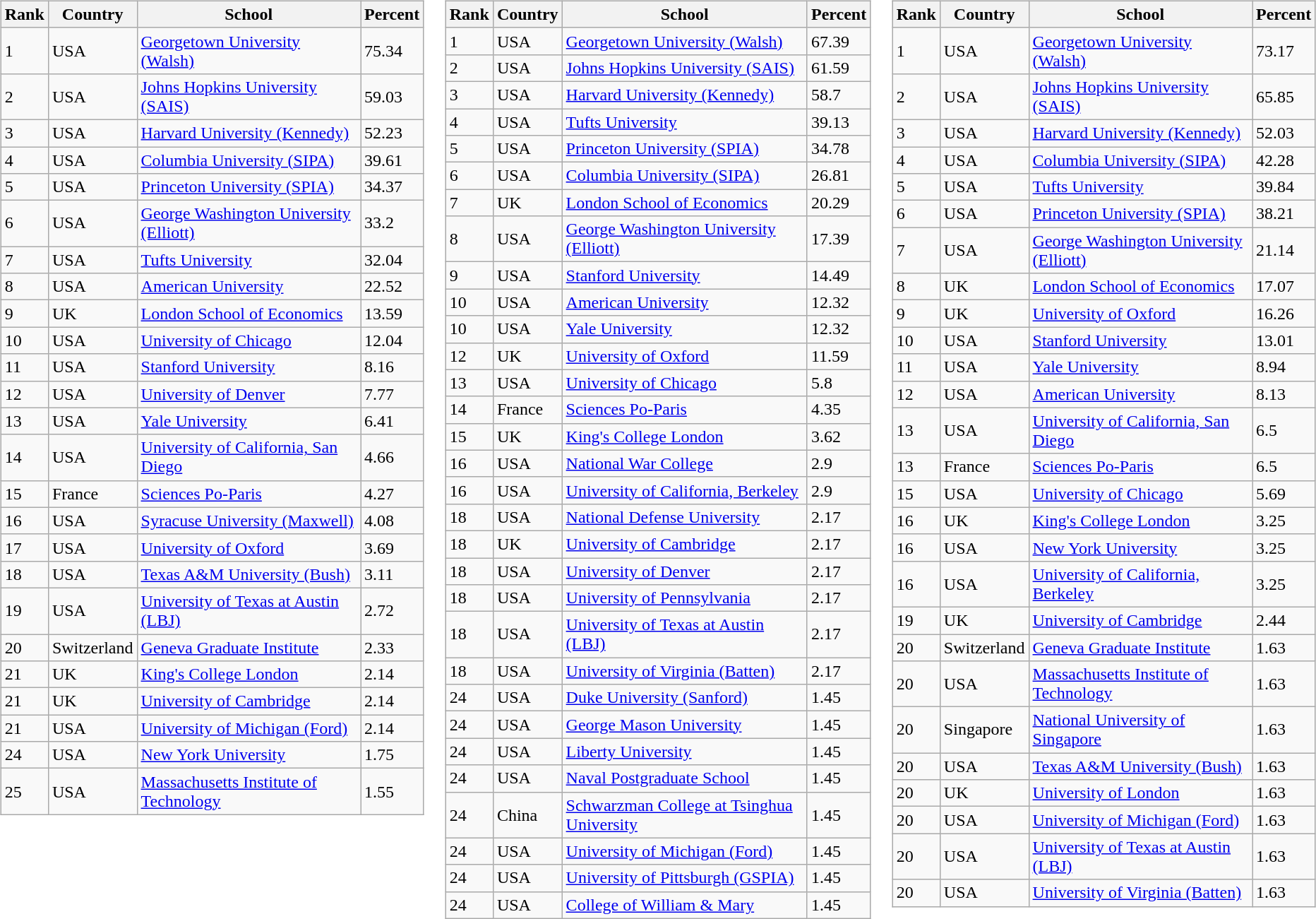<table>
<tr>
<td style="vertical-align: top"><br><table class="wikitable sortable">
<tr>
<th>Rank</th>
<th>Country</th>
<th>School</th>
<th>Percent</th>
</tr>
<tr>
<td>1</td>
<td>USA</td>
<td><a href='#'>Georgetown University (Walsh)</a></td>
<td>75.34</td>
</tr>
<tr>
<td>2</td>
<td>USA</td>
<td><a href='#'>Johns Hopkins University (SAIS)</a></td>
<td>59.03</td>
</tr>
<tr>
<td>3</td>
<td>USA</td>
<td><a href='#'>Harvard University (Kennedy)</a></td>
<td>52.23</td>
</tr>
<tr>
<td>4</td>
<td>USA</td>
<td><a href='#'>Columbia University (SIPA)</a></td>
<td>39.61</td>
</tr>
<tr>
<td>5</td>
<td>USA</td>
<td><a href='#'>Princeton University (SPIA)</a></td>
<td>34.37</td>
</tr>
<tr>
<td>6</td>
<td>USA</td>
<td><a href='#'>George Washington University (Elliott)</a></td>
<td>33.2</td>
</tr>
<tr>
<td>7</td>
<td>USA</td>
<td><a href='#'>Tufts University</a></td>
<td>32.04</td>
</tr>
<tr>
<td>8</td>
<td>USA</td>
<td><a href='#'>American University</a></td>
<td>22.52</td>
</tr>
<tr>
<td>9</td>
<td>UK</td>
<td><a href='#'>London School of Economics</a></td>
<td>13.59</td>
</tr>
<tr>
<td>10</td>
<td>USA</td>
<td><a href='#'>University of Chicago</a></td>
<td>12.04</td>
</tr>
<tr>
<td>11</td>
<td>USA</td>
<td><a href='#'>Stanford University</a></td>
<td>8.16</td>
</tr>
<tr>
<td>12</td>
<td>USA</td>
<td><a href='#'>University of Denver</a></td>
<td>7.77</td>
</tr>
<tr>
<td>13</td>
<td>USA</td>
<td><a href='#'>Yale University</a></td>
<td>6.41</td>
</tr>
<tr>
<td>14</td>
<td>USA</td>
<td><a href='#'>University of California, San Diego</a></td>
<td>4.66</td>
</tr>
<tr>
<td>15</td>
<td>France</td>
<td><a href='#'>Sciences Po-Paris</a></td>
<td>4.27</td>
</tr>
<tr>
<td>16</td>
<td>USA</td>
<td><a href='#'>Syracuse University (Maxwell)</a></td>
<td>4.08</td>
</tr>
<tr>
<td>17</td>
<td>USA</td>
<td><a href='#'>University of Oxford</a></td>
<td>3.69</td>
</tr>
<tr>
<td>18</td>
<td>USA</td>
<td><a href='#'>Texas A&M University (Bush)</a></td>
<td>3.11</td>
</tr>
<tr>
<td>19</td>
<td>USA</td>
<td><a href='#'>University of Texas at Austin (LBJ)</a></td>
<td>2.72</td>
</tr>
<tr>
<td>20</td>
<td>Switzerland</td>
<td><a href='#'>Geneva Graduate Institute</a></td>
<td>2.33</td>
</tr>
<tr>
<td>21</td>
<td>UK</td>
<td><a href='#'>King's College London</a></td>
<td>2.14</td>
</tr>
<tr>
<td>21</td>
<td>UK</td>
<td><a href='#'>University of Cambridge</a></td>
<td>2.14</td>
</tr>
<tr>
<td>21</td>
<td>USA</td>
<td><a href='#'>University of Michigan (Ford)</a></td>
<td>2.14</td>
</tr>
<tr>
<td>24</td>
<td>USA</td>
<td><a href='#'>New York University</a></td>
<td>1.75</td>
</tr>
<tr>
<td>25</td>
<td>USA</td>
<td><a href='#'>Massachusetts Institute of Technology</a></td>
<td>1.55</td>
</tr>
</table>
</td>
<td style="vertical-align: top"><br><table class="wikitable sortable">
<tr>
<th>Rank</th>
<th>Country</th>
<th>School</th>
<th>Percent</th>
</tr>
<tr>
<td>1</td>
<td>USA</td>
<td><a href='#'>Georgetown University (Walsh)</a></td>
<td>67.39</td>
</tr>
<tr>
<td>2</td>
<td>USA</td>
<td><a href='#'>Johns Hopkins University (SAIS)</a></td>
<td>61.59</td>
</tr>
<tr>
<td>3</td>
<td>USA</td>
<td><a href='#'>Harvard University (Kennedy)</a></td>
<td>58.7</td>
</tr>
<tr>
<td>4</td>
<td>USA</td>
<td><a href='#'>Tufts University</a></td>
<td>39.13</td>
</tr>
<tr>
<td>5</td>
<td>USA</td>
<td><a href='#'>Princeton University (SPIA)</a></td>
<td>34.78</td>
</tr>
<tr>
<td>6</td>
<td>USA</td>
<td><a href='#'>Columbia University (SIPA)</a></td>
<td>26.81</td>
</tr>
<tr>
<td>7</td>
<td>UK</td>
<td><a href='#'>London School of Economics</a></td>
<td>20.29</td>
</tr>
<tr>
<td>8</td>
<td>USA</td>
<td><a href='#'>George Washington University (Elliott)</a></td>
<td>17.39</td>
</tr>
<tr>
<td>9</td>
<td>USA</td>
<td><a href='#'>Stanford University</a></td>
<td>14.49</td>
</tr>
<tr>
<td>10</td>
<td>USA</td>
<td><a href='#'>American University</a></td>
<td>12.32</td>
</tr>
<tr>
<td>10</td>
<td>USA</td>
<td><a href='#'>Yale University</a></td>
<td>12.32</td>
</tr>
<tr>
<td>12</td>
<td>UK</td>
<td><a href='#'>University of Oxford</a></td>
<td>11.59</td>
</tr>
<tr>
<td>13</td>
<td>USA</td>
<td><a href='#'>University of Chicago</a></td>
<td>5.8</td>
</tr>
<tr>
<td>14</td>
<td>France</td>
<td><a href='#'>Sciences Po-Paris</a></td>
<td>4.35</td>
</tr>
<tr>
<td>15</td>
<td>UK</td>
<td><a href='#'>King's College London</a></td>
<td>3.62</td>
</tr>
<tr>
<td>16</td>
<td>USA</td>
<td><a href='#'>National War College</a></td>
<td>2.9</td>
</tr>
<tr>
<td>16</td>
<td>USA</td>
<td><a href='#'>University of California, Berkeley</a></td>
<td>2.9</td>
</tr>
<tr>
<td>18</td>
<td>USA</td>
<td><a href='#'>National Defense University</a></td>
<td>2.17</td>
</tr>
<tr>
<td>18</td>
<td>UK</td>
<td><a href='#'>University of Cambridge</a></td>
<td>2.17</td>
</tr>
<tr>
<td>18</td>
<td>USA</td>
<td><a href='#'>University of Denver</a></td>
<td>2.17</td>
</tr>
<tr>
<td>18</td>
<td>USA</td>
<td><a href='#'>University of Pennsylvania</a></td>
<td>2.17</td>
</tr>
<tr>
<td>18</td>
<td>USA</td>
<td><a href='#'>University of Texas at Austin (LBJ)</a></td>
<td>2.17</td>
</tr>
<tr>
<td>18</td>
<td>USA</td>
<td><a href='#'>University of Virginia (Batten)</a></td>
<td>2.17</td>
</tr>
<tr>
<td>24</td>
<td>USA</td>
<td><a href='#'>Duke University (Sanford)</a></td>
<td>1.45</td>
</tr>
<tr>
<td>24</td>
<td>USA</td>
<td><a href='#'>George Mason University</a></td>
<td>1.45</td>
</tr>
<tr>
<td>24</td>
<td>USA</td>
<td><a href='#'>Liberty University</a></td>
<td>1.45</td>
</tr>
<tr>
<td>24</td>
<td>USA</td>
<td><a href='#'>Naval Postgraduate School</a></td>
<td>1.45</td>
</tr>
<tr>
<td>24</td>
<td>China</td>
<td><a href='#'>Schwarzman College at Tsinghua University</a></td>
<td>1.45</td>
</tr>
<tr>
<td>24</td>
<td>USA</td>
<td><a href='#'>University of Michigan (Ford)</a></td>
<td>1.45</td>
</tr>
<tr>
<td>24</td>
<td>USA</td>
<td><a href='#'>University of Pittsburgh (GSPIA)</a></td>
<td>1.45</td>
</tr>
<tr>
<td>24</td>
<td>USA</td>
<td><a href='#'>College of William & Mary</a></td>
<td>1.45</td>
</tr>
</table>
</td>
<td style="vertical-align: top"><br><table class="wikitable sortable">
<tr>
<th>Rank</th>
<th>Country</th>
<th>School</th>
<th>Percent</th>
</tr>
<tr>
<td>1</td>
<td>USA</td>
<td><a href='#'>Georgetown University (Walsh)</a></td>
<td>73.17</td>
</tr>
<tr>
<td>2</td>
<td>USA</td>
<td><a href='#'>Johns Hopkins University (SAIS)</a></td>
<td>65.85</td>
</tr>
<tr>
<td>3</td>
<td>USA</td>
<td><a href='#'>Harvard University (Kennedy)</a></td>
<td>52.03</td>
</tr>
<tr>
<td>4</td>
<td>USA</td>
<td><a href='#'>Columbia University (SIPA)</a></td>
<td>42.28</td>
</tr>
<tr>
<td>5</td>
<td>USA</td>
<td><a href='#'>Tufts University</a></td>
<td>39.84</td>
</tr>
<tr>
<td>6</td>
<td>USA</td>
<td><a href='#'>Princeton University (SPIA)</a></td>
<td>38.21</td>
</tr>
<tr>
<td>7</td>
<td>USA</td>
<td><a href='#'>George Washington University (Elliott)</a></td>
<td>21.14</td>
</tr>
<tr>
<td>8</td>
<td>UK</td>
<td><a href='#'>London School of Economics</a></td>
<td>17.07</td>
</tr>
<tr>
<td>9</td>
<td>UK</td>
<td><a href='#'>University of Oxford</a></td>
<td>16.26</td>
</tr>
<tr>
<td>10</td>
<td>USA</td>
<td><a href='#'>Stanford University</a></td>
<td>13.01</td>
</tr>
<tr>
<td>11</td>
<td>USA</td>
<td><a href='#'>Yale University</a></td>
<td>8.94</td>
</tr>
<tr>
<td>12</td>
<td>USA</td>
<td><a href='#'>American University</a></td>
<td>8.13</td>
</tr>
<tr>
<td>13</td>
<td>USA</td>
<td><a href='#'>University of California, San Diego</a></td>
<td>6.5</td>
</tr>
<tr>
<td>13</td>
<td>France</td>
<td><a href='#'>Sciences Po-Paris</a></td>
<td>6.5</td>
</tr>
<tr>
<td>15</td>
<td>USA</td>
<td><a href='#'>University of Chicago</a></td>
<td>5.69</td>
</tr>
<tr>
<td>16</td>
<td>UK</td>
<td><a href='#'>King's College London</a></td>
<td>3.25</td>
</tr>
<tr>
<td>16</td>
<td>USA</td>
<td><a href='#'>New York University</a></td>
<td>3.25</td>
</tr>
<tr>
<td>16</td>
<td>USA</td>
<td><a href='#'>University of California, Berkeley</a></td>
<td>3.25</td>
</tr>
<tr>
<td>19</td>
<td>UK</td>
<td><a href='#'>University of Cambridge</a></td>
<td>2.44</td>
</tr>
<tr>
<td>20</td>
<td>Switzerland</td>
<td><a href='#'>Geneva Graduate Institute</a></td>
<td>1.63</td>
</tr>
<tr>
<td>20</td>
<td>USA</td>
<td><a href='#'>Massachusetts Institute of Technology</a></td>
<td>1.63</td>
</tr>
<tr>
<td>20</td>
<td>Singapore</td>
<td><a href='#'>National University of Singapore</a></td>
<td>1.63</td>
</tr>
<tr>
<td>20</td>
<td>USA</td>
<td><a href='#'>Texas A&M University (Bush)</a></td>
<td>1.63</td>
</tr>
<tr>
<td>20</td>
<td>UK</td>
<td><a href='#'>University of London</a></td>
<td>1.63</td>
</tr>
<tr>
<td>20</td>
<td>USA</td>
<td><a href='#'>University of Michigan (Ford)</a></td>
<td>1.63</td>
</tr>
<tr>
<td>20</td>
<td>USA</td>
<td><a href='#'>University of Texas at Austin (LBJ)</a></td>
<td>1.63</td>
</tr>
<tr>
<td>20</td>
<td>USA</td>
<td><a href='#'>University of Virginia (Batten)</a></td>
<td>1.63</td>
</tr>
</table>
</td>
</tr>
</table>
